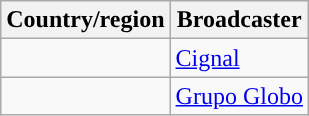<table class="wikitable">
<tr>
<th>Country/region</th>
<th>Broadcaster</th>
</tr>
<tr>
<td><strong></strong></td>
<td><a href='#'>Cignal</a></td>
</tr>
<tr>
<td></td>
<td><a href='#'>Grupo Globo</a></td>
</tr>
</table>
